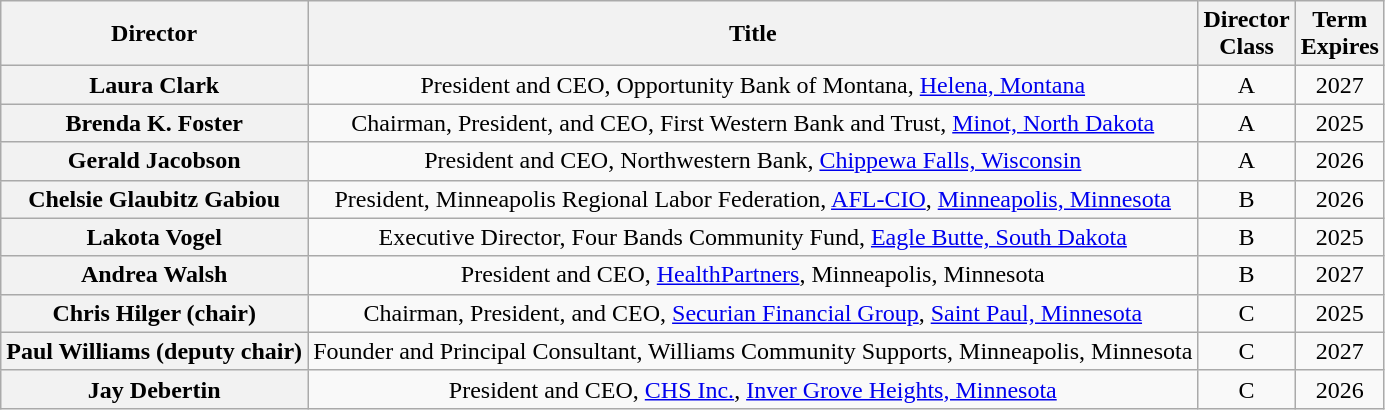<table class="wikitable sortable">
<tr>
<th>Director</th>
<th>Title</th>
<th>Director<br>Class</th>
<th>Term<br>Expires</th>
</tr>
<tr align="center">
<th>Laura Clark</th>
<td>President and CEO, Opportunity Bank of Montana, <a href='#'>Helena, Montana</a></td>
<td>A</td>
<td>2027</td>
</tr>
<tr align="center">
<th>Brenda K. Foster</th>
<td>Chairman, President, and CEO, First Western Bank and Trust, <a href='#'>Minot, North Dakota</a></td>
<td>A</td>
<td>2025</td>
</tr>
<tr align="center">
<th>Gerald Jacobson</th>
<td>President and CEO, Northwestern Bank, <a href='#'>Chippewa Falls, Wisconsin</a></td>
<td>A</td>
<td>2026</td>
</tr>
<tr align="center">
<th>Chelsie Glaubitz Gabiou</th>
<td>President, Minneapolis Regional Labor Federation, <a href='#'>AFL-CIO</a>, <a href='#'>Minneapolis, Minnesota</a></td>
<td>B</td>
<td>2026</td>
</tr>
<tr align="center">
<th>Lakota Vogel</th>
<td>Executive Director, Four Bands Community Fund, <a href='#'>Eagle Butte, South Dakota</a></td>
<td>B</td>
<td>2025</td>
</tr>
<tr align="center">
<th>Andrea Walsh</th>
<td>President and CEO, <a href='#'>HealthPartners</a>, Minneapolis, Minnesota</td>
<td>B</td>
<td>2027</td>
</tr>
<tr align="center">
<th>Chris Hilger (chair)</th>
<td>Chairman, President, and CEO, <a href='#'>Securian Financial Group</a>, <a href='#'>Saint Paul, Minnesota</a></td>
<td>C</td>
<td>2025</td>
</tr>
<tr align="center">
<th>Paul Williams (deputy chair)</th>
<td>Founder and Principal Consultant, Williams Community Supports, Minneapolis, Minnesota</td>
<td>C</td>
<td>2027</td>
</tr>
<tr align="center">
<th>Jay Debertin</th>
<td>President and CEO, <a href='#'>CHS Inc.</a>, <a href='#'>Inver Grove Heights, Minnesota</a></td>
<td>C</td>
<td>2026</td>
</tr>
</table>
